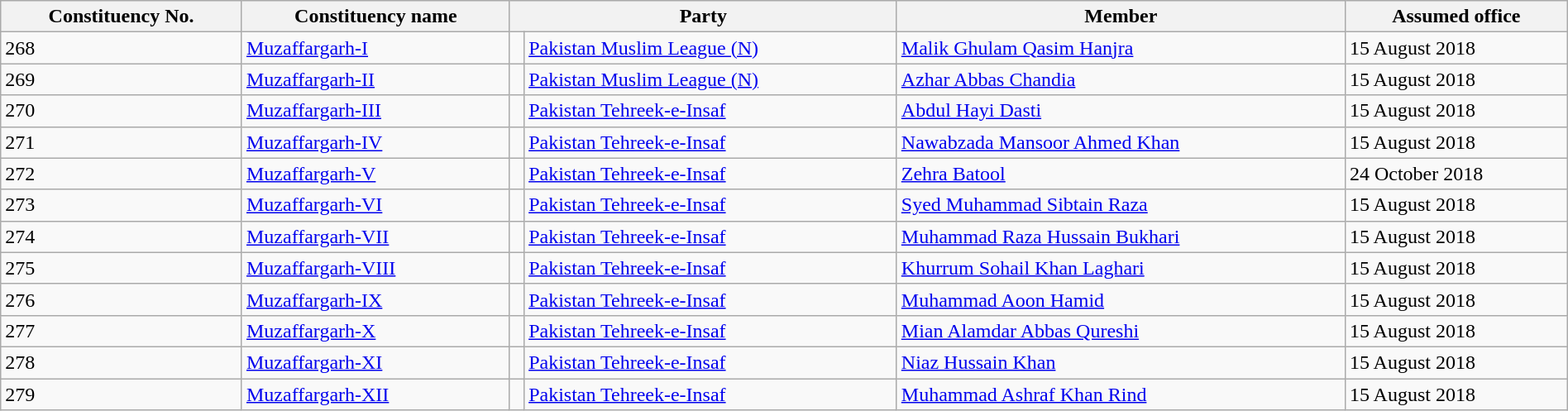<table class="wikitable sortable" style="width: 100%;">
<tr>
<th>Constituency No.</th>
<th class="unsortable">Constituency name</th>
<th colspan="2">Party</th>
<th class="unsortable">Member</th>
<th>Assumed office</th>
</tr>
<tr>
<td>268</td>
<td><a href='#'>Muzaffargarh-I</a></td>
<td bgcolor=></td>
<td><a href='#'>Pakistan Muslim League (N)</a></td>
<td><a href='#'>Malik Ghulam Qasim Hanjra</a></td>
<td>15 August 2018</td>
</tr>
<tr>
<td>269</td>
<td><a href='#'>Muzaffargarh-II</a></td>
<td bgcolor=></td>
<td><a href='#'>Pakistan Muslim League (N)</a></td>
<td><a href='#'>Azhar Abbas Chandia</a></td>
<td>15 August 2018</td>
</tr>
<tr>
<td>270</td>
<td><a href='#'>Muzaffargarh-III</a></td>
<td bgcolor=></td>
<td><a href='#'>Pakistan Tehreek-e-Insaf</a></td>
<td><a href='#'>Abdul Hayi Dasti</a></td>
<td>15 August 2018</td>
</tr>
<tr>
<td>271</td>
<td><a href='#'>Muzaffargarh-IV</a></td>
<td bgcolor=></td>
<td><a href='#'>Pakistan Tehreek-e-Insaf</a></td>
<td><a href='#'>Nawabzada Mansoor Ahmed Khan</a></td>
<td>15 August 2018</td>
</tr>
<tr>
<td>272</td>
<td><a href='#'>Muzaffargarh-V</a></td>
<td bgcolor=></td>
<td><a href='#'>Pakistan Tehreek-e-Insaf</a></td>
<td><a href='#'>Zehra Batool</a></td>
<td>24 October 2018</td>
</tr>
<tr>
<td>273</td>
<td><a href='#'>Muzaffargarh-VI</a></td>
<td bgcolor=></td>
<td><a href='#'>Pakistan Tehreek-e-Insaf</a></td>
<td><a href='#'>Syed Muhammad Sibtain Raza</a></td>
<td>15 August 2018</td>
</tr>
<tr>
<td>274</td>
<td><a href='#'>Muzaffargarh-VII</a></td>
<td bgcolor=></td>
<td><a href='#'>Pakistan Tehreek-e-Insaf</a></td>
<td><a href='#'>Muhammad Raza Hussain Bukhari</a></td>
<td>15 August 2018</td>
</tr>
<tr>
<td>275</td>
<td><a href='#'>Muzaffargarh-VIII</a></td>
<td bgcolor=></td>
<td><a href='#'>Pakistan Tehreek-e-Insaf</a></td>
<td><a href='#'>Khurrum Sohail Khan Laghari</a></td>
<td>15 August 2018</td>
</tr>
<tr>
<td>276</td>
<td><a href='#'>Muzaffargarh-IX</a></td>
<td bgcolor=></td>
<td><a href='#'>Pakistan Tehreek-e-Insaf</a></td>
<td><a href='#'>Muhammad Aoon Hamid</a></td>
<td>15 August 2018</td>
</tr>
<tr>
<td>277</td>
<td><a href='#'>Muzaffargarh-X</a></td>
<td bgcolor=></td>
<td><a href='#'>Pakistan Tehreek-e-Insaf</a></td>
<td><a href='#'>Mian Alamdar Abbas Qureshi</a></td>
<td>15 August 2018</td>
</tr>
<tr>
<td>278</td>
<td><a href='#'>Muzaffargarh-XI</a></td>
<td bgcolor=></td>
<td><a href='#'>Pakistan Tehreek-e-Insaf</a></td>
<td><a href='#'>Niaz Hussain Khan</a></td>
<td>15 August 2018</td>
</tr>
<tr>
<td>279</td>
<td><a href='#'>Muzaffargarh-XII</a></td>
<td bgcolor=></td>
<td><a href='#'>Pakistan Tehreek-e-Insaf</a></td>
<td><a href='#'>Muhammad Ashraf Khan Rind</a></td>
<td>15 August 2018</td>
</tr>
</table>
